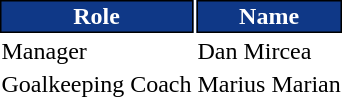<table class=>
<tr>
<th style="background:#0f3887;color:#ffffff;border:1px solid #000000;">Role</th>
<th style="background:#0f3887;color:#ffffff;border:1px solid #000000;">Name</th>
</tr>
<tr>
<td>Manager</td>
<td> Dan Mircea</td>
</tr>
<tr>
<td>Goalkeeping Coach</td>
<td> Marius Marian</td>
</tr>
</table>
